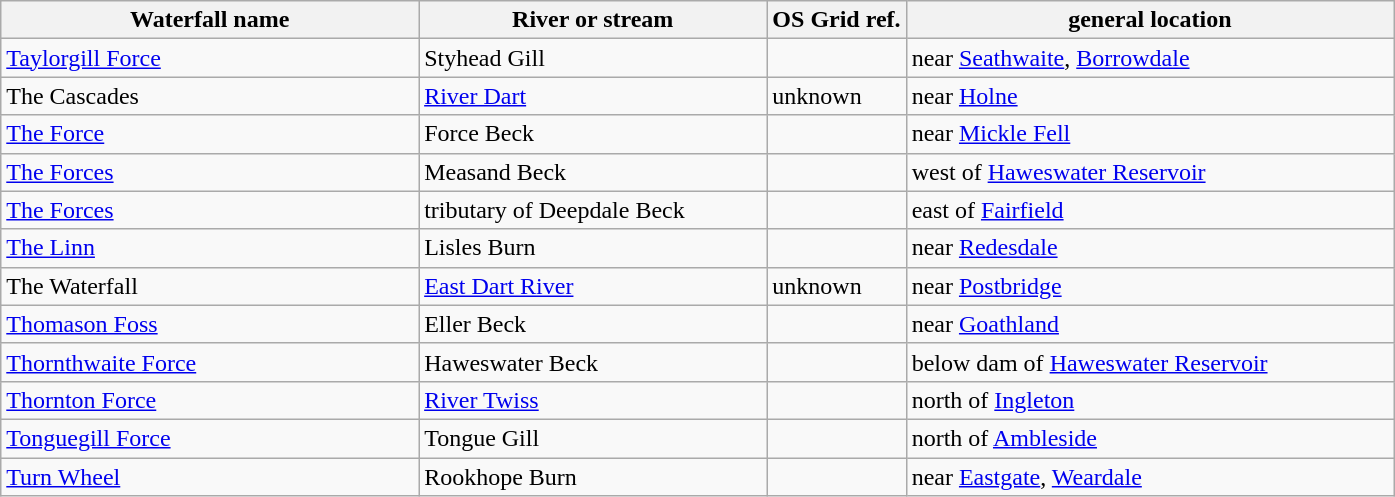<table class="wikitable">
<tr>
<th width=30%>Waterfall name</th>
<th width=25%>River or stream</th>
<th width=10%>OS Grid ref.</th>
<th width=35%>general location</th>
</tr>
<tr>
<td><a href='#'>Taylorgill Force</a></td>
<td>Styhead Gill</td>
<td></td>
<td>near <a href='#'>Seathwaite</a>, <a href='#'>Borrowdale</a></td>
</tr>
<tr>
<td>The Cascades</td>
<td><a href='#'>River Dart</a></td>
<td>unknown</td>
<td>near <a href='#'>Holne</a></td>
</tr>
<tr>
<td><a href='#'>The Force</a></td>
<td>Force Beck</td>
<td></td>
<td>near <a href='#'>Mickle Fell</a></td>
</tr>
<tr>
<td><a href='#'>The Forces</a></td>
<td>Measand Beck</td>
<td></td>
<td>west of <a href='#'>Haweswater Reservoir</a></td>
</tr>
<tr>
<td><a href='#'>The Forces</a></td>
<td>tributary of Deepdale Beck</td>
<td></td>
<td>east of <a href='#'>Fairfield</a></td>
</tr>
<tr>
<td><a href='#'>The Linn</a></td>
<td>Lisles Burn</td>
<td></td>
<td>near <a href='#'>Redesdale</a></td>
</tr>
<tr>
<td>The Waterfall</td>
<td><a href='#'>East Dart River</a></td>
<td>unknown</td>
<td>near <a href='#'>Postbridge</a></td>
</tr>
<tr>
<td><a href='#'>Thomason Foss</a></td>
<td>Eller Beck</td>
<td></td>
<td>near <a href='#'>Goathland</a></td>
</tr>
<tr>
<td><a href='#'>Thornthwaite Force</a></td>
<td>Haweswater Beck</td>
<td></td>
<td>below dam of <a href='#'>Haweswater Reservoir</a></td>
</tr>
<tr>
<td><a href='#'>Thornton Force</a></td>
<td><a href='#'>River Twiss</a></td>
<td></td>
<td>north of <a href='#'>Ingleton</a></td>
</tr>
<tr>
<td><a href='#'>Tonguegill Force</a></td>
<td>Tongue Gill</td>
<td></td>
<td>north of <a href='#'>Ambleside</a></td>
</tr>
<tr>
<td><a href='#'>Turn Wheel</a></td>
<td>Rookhope Burn</td>
<td></td>
<td>near <a href='#'>Eastgate</a>, <a href='#'>Weardale</a></td>
</tr>
</table>
